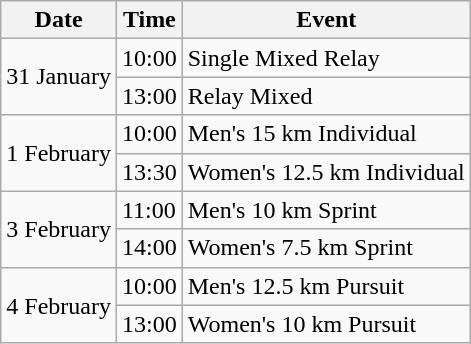<table class="wikitable">
<tr>
<th>Date</th>
<th>Time</th>
<th>Event</th>
</tr>
<tr>
<td rowspan=2>31 January</td>
<td>10:00</td>
<td>Single Mixed Relay</td>
</tr>
<tr>
<td>13:00</td>
<td>Relay Mixed</td>
</tr>
<tr>
<td rowspan=2>1 February</td>
<td>10:00</td>
<td>Men's 15 km Individual</td>
</tr>
<tr>
<td>13:30</td>
<td>Women's 12.5 km Individual</td>
</tr>
<tr>
<td rowspan=2>3 February</td>
<td>11:00</td>
<td>Men's 10 km Sprint</td>
</tr>
<tr>
<td>14:00</td>
<td>Women's 7.5 km Sprint</td>
</tr>
<tr>
<td rowspan=2>4 February</td>
<td>10:00</td>
<td>Men's 12.5 km Pursuit</td>
</tr>
<tr>
<td>13:00</td>
<td>Women's 10 km Pursuit</td>
</tr>
</table>
